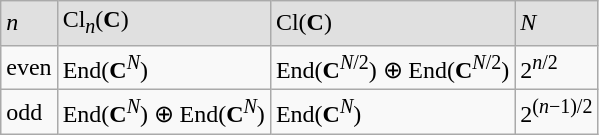<table class=wikitable align=center>
<tr>
<td style="background: #e0e0e0;"><em>n</em></td>
<td style="background: #e0e0e0;">Cl<sub><em>n</em></sub>(<strong>C</strong>)</td>
<td style="background: #e0e0e0;">Cl(<strong>C</strong>)</td>
<td style="background: #e0e0e0;"><em>N</em></td>
</tr>
<tr>
<td>even</td>
<td>End(<strong>C</strong><sup><em>N</em></sup>)</td>
<td>End(<strong>C</strong><sup><em>N</em>/2</sup>) ⊕ End(<strong>C</strong><sup><em>N</em>/2</sup>)</td>
<td>2<sup><em>n</em>/2</sup></td>
</tr>
<tr>
<td>odd</td>
<td>End(<strong>C</strong><sup><em>N</em></sup>) ⊕ End(<strong>C</strong><sup><em>N</em></sup>)</td>
<td>End(<strong>C</strong><sup><em>N</em></sup>)</td>
<td>2<sup>(<em>n</em>−1)/2</sup></td>
</tr>
</table>
